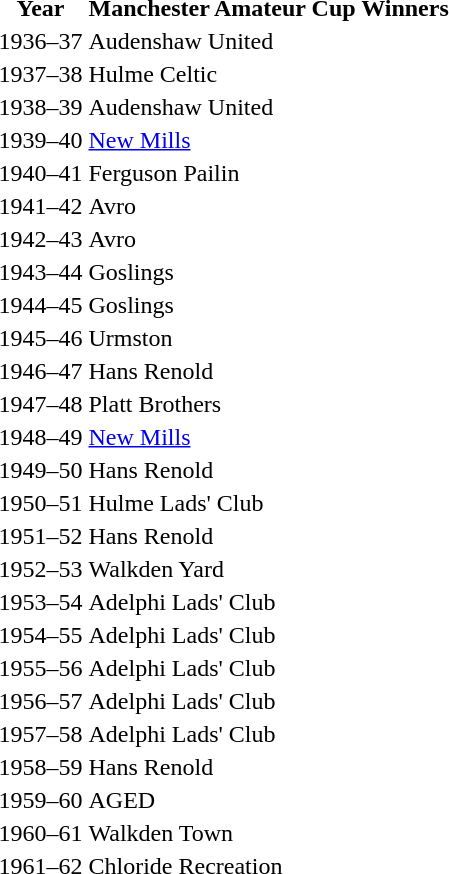<table>
<tr>
<th>Year</th>
<th>Manchester Amateur Cup Winners</th>
</tr>
<tr>
<td>1936–37</td>
<td>Audenshaw United</td>
</tr>
<tr>
<td>1937–38</td>
<td>Hulme Celtic</td>
</tr>
<tr>
<td>1938–39</td>
<td>Audenshaw United</td>
</tr>
<tr>
<td>1939–40</td>
<td><a href='#'>New Mills</a></td>
</tr>
<tr>
<td>1940–41</td>
<td>Ferguson Pailin</td>
</tr>
<tr>
<td>1941–42</td>
<td>Avro</td>
</tr>
<tr>
<td>1942–43</td>
<td>Avro</td>
</tr>
<tr>
<td>1943–44</td>
<td>Goslings</td>
</tr>
<tr>
<td>1944–45</td>
<td>Goslings</td>
</tr>
<tr>
<td>1945–46</td>
<td>Urmston</td>
</tr>
<tr>
<td>1946–47</td>
<td>Hans Renold</td>
</tr>
<tr>
<td>1947–48</td>
<td>Platt Brothers</td>
</tr>
<tr>
<td>1948–49</td>
<td><a href='#'>New Mills</a></td>
</tr>
<tr>
<td>1949–50</td>
<td>Hans Renold</td>
</tr>
<tr>
<td>1950–51</td>
<td>Hulme Lads' Club</td>
</tr>
<tr>
<td>1951–52</td>
<td>Hans Renold</td>
</tr>
<tr>
<td>1952–53</td>
<td>Walkden Yard</td>
</tr>
<tr>
<td>1953–54</td>
<td>Adelphi Lads' Club</td>
</tr>
<tr>
<td>1954–55</td>
<td>Adelphi Lads' Club</td>
</tr>
<tr>
<td>1955–56</td>
<td>Adelphi Lads' Club</td>
</tr>
<tr>
<td>1956–57</td>
<td>Adelphi Lads' Club</td>
</tr>
<tr>
<td>1957–58</td>
<td>Adelphi Lads' Club</td>
</tr>
<tr>
<td>1958–59</td>
<td>Hans Renold</td>
</tr>
<tr>
<td>1959–60</td>
<td>AGED</td>
</tr>
<tr>
<td>1960–61</td>
<td>Walkden Town</td>
</tr>
<tr>
<td>1961–62</td>
<td>Chloride Recreation</td>
</tr>
</table>
